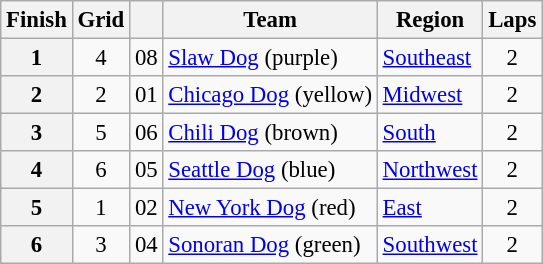<table class="wikitable" style="font-size:95%;">
<tr>
<th>Finish</th>
<th>Grid</th>
<th></th>
<th>Team</th>
<th>Region</th>
<th>Laps</th>
</tr>
<tr>
<th>1</th>
<td align=center>4</td>
<td align=center>08</td>
<td><a href='#'>Slaw Dog</a> (purple)</td>
<td><a href='#'>Southeast</a></td>
<td align=center>2</td>
</tr>
<tr>
<th>2</th>
<td align=center>2</td>
<td align=center>01</td>
<td><a href='#'>Chicago Dog</a> (yellow)</td>
<td><a href='#'>Midwest</a></td>
<td align=center>2</td>
</tr>
<tr>
<th>3</th>
<td align=center>5</td>
<td align=center>06</td>
<td><a href='#'>Chili Dog</a> (brown)</td>
<td><a href='#'>South</a></td>
<td align=center>2</td>
</tr>
<tr>
<th>4</th>
<td align=center>6</td>
<td align=center>05</td>
<td><a href='#'>Seattle Dog</a> (blue)</td>
<td><a href='#'>Northwest</a></td>
<td align=center>2</td>
</tr>
<tr>
<th>5</th>
<td align=center>1</td>
<td align=center>02</td>
<td><a href='#'>New York Dog</a> (red)</td>
<td><a href='#'>East</a></td>
<td align=center>2</td>
</tr>
<tr>
<th>6</th>
<td align=center>3</td>
<td align=center>04</td>
<td><a href='#'>Sonoran Dog</a> (green)</td>
<td><a href='#'>Southwest</a></td>
<td align=center>2</td>
</tr>
</table>
